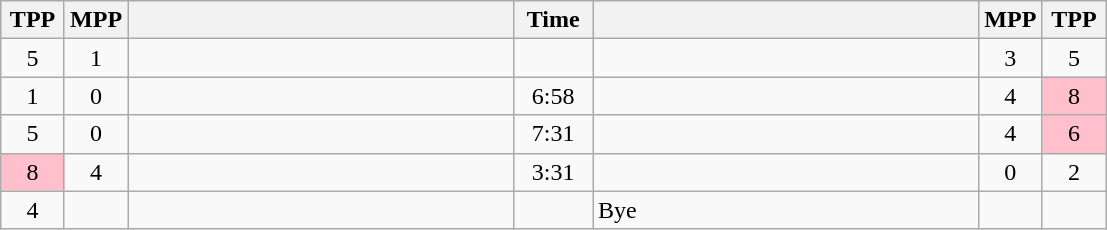<table class="wikitable" style="text-align: center;" |>
<tr>
<th width="35">TPP</th>
<th width="35">MPP</th>
<th width="250"></th>
<th width="45">Time</th>
<th width="250"></th>
<th width="35">MPP</th>
<th width="35">TPP</th>
</tr>
<tr>
<td>5</td>
<td>1</td>
<td style="text-align:left;"><strong></strong></td>
<td></td>
<td style="text-align:left;"></td>
<td>3</td>
<td>5</td>
</tr>
<tr>
<td>1</td>
<td>0</td>
<td style="text-align:left;"><strong></strong></td>
<td>6:58</td>
<td style="text-align:left;"></td>
<td>4</td>
<td bgcolor=pink>8</td>
</tr>
<tr>
<td>5</td>
<td>0</td>
<td style="text-align:left;"><strong></strong></td>
<td>7:31</td>
<td style="text-align:left;"></td>
<td>4</td>
<td bgcolor=pink>6</td>
</tr>
<tr>
<td bgcolor=pink>8</td>
<td>4</td>
<td style="text-align:left;"></td>
<td>3:31</td>
<td style="text-align:left;"><strong></strong></td>
<td>0</td>
<td>2</td>
</tr>
<tr>
<td>4</td>
<td></td>
<td style="text-align:left;"><strong></strong></td>
<td></td>
<td style="text-align:left;">Bye</td>
<td></td>
<td></td>
</tr>
</table>
